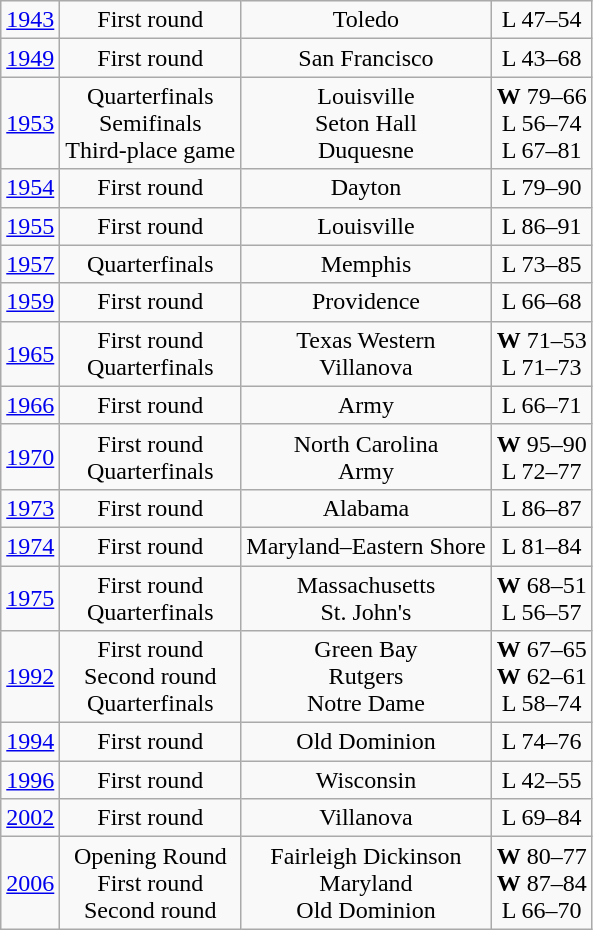<table class="wikitable">
<tr align="center">
<td><a href='#'>1943</a></td>
<td>First round</td>
<td>Toledo</td>
<td>L 47–54</td>
</tr>
<tr align="center">
<td><a href='#'>1949</a></td>
<td>First round</td>
<td>San Francisco</td>
<td>L 43–68</td>
</tr>
<tr align="center">
<td><a href='#'>1953</a></td>
<td>Quarterfinals<br>Semifinals<br>Third-place game</td>
<td>Louisville<br>Seton Hall<br>Duquesne</td>
<td><strong>W</strong> 79–66<br>L 56–74<br>L 67–81</td>
</tr>
<tr align="center">
<td><a href='#'>1954</a></td>
<td>First round</td>
<td>Dayton</td>
<td>L 79–90</td>
</tr>
<tr align="center">
<td><a href='#'>1955</a></td>
<td>First round</td>
<td>Louisville</td>
<td>L 86–91</td>
</tr>
<tr align="center">
<td><a href='#'>1957</a></td>
<td>Quarterfinals</td>
<td>Memphis</td>
<td>L 73–85</td>
</tr>
<tr align="center">
<td><a href='#'>1959</a></td>
<td>First round</td>
<td>Providence</td>
<td>L 66–68</td>
</tr>
<tr align="center">
<td><a href='#'>1965</a></td>
<td>First round<br>Quarterfinals</td>
<td>Texas Western<br>Villanova</td>
<td><strong>W</strong> 71–53<br>L 71–73</td>
</tr>
<tr align="center">
<td><a href='#'>1966</a></td>
<td>First round</td>
<td>Army</td>
<td>L 66–71</td>
</tr>
<tr align="center">
<td><a href='#'>1970</a></td>
<td>First round<br>Quarterfinals</td>
<td>North Carolina<br>Army</td>
<td><strong>W</strong> 95–90<br>L 72–77</td>
</tr>
<tr align="center">
<td><a href='#'>1973</a></td>
<td>First round</td>
<td>Alabama</td>
<td>L 86–87</td>
</tr>
<tr align="center">
<td><a href='#'>1974</a></td>
<td>First round</td>
<td>Maryland–Eastern Shore</td>
<td>L 81–84</td>
</tr>
<tr align="center">
<td><a href='#'>1975</a></td>
<td>First round<br>Quarterfinals</td>
<td>Massachusetts<br>St. John's</td>
<td><strong>W</strong> 68–51<br>L 56–57</td>
</tr>
<tr align="center">
<td><a href='#'>1992</a></td>
<td>First round<br>Second round<br>Quarterfinals</td>
<td>Green Bay<br>Rutgers<br>Notre Dame</td>
<td><strong>W</strong> 67–65<br><strong>W</strong> 62–61<br>L 58–74</td>
</tr>
<tr align="center">
<td><a href='#'>1994</a></td>
<td>First round</td>
<td>Old Dominion</td>
<td>L 74–76</td>
</tr>
<tr align="center">
<td><a href='#'>1996</a></td>
<td>First round</td>
<td>Wisconsin</td>
<td>L 42–55</td>
</tr>
<tr align="center">
<td><a href='#'>2002</a></td>
<td>First round</td>
<td>Villanova</td>
<td>L 69–84</td>
</tr>
<tr align="center">
<td><a href='#'>2006</a></td>
<td>Opening Round<br>First round<br>Second round</td>
<td>Fairleigh Dickinson<br>Maryland<br>Old Dominion</td>
<td><strong>W</strong> 80–77<br><strong>W</strong> 87–84<br>L 66–70</td>
</tr>
</table>
